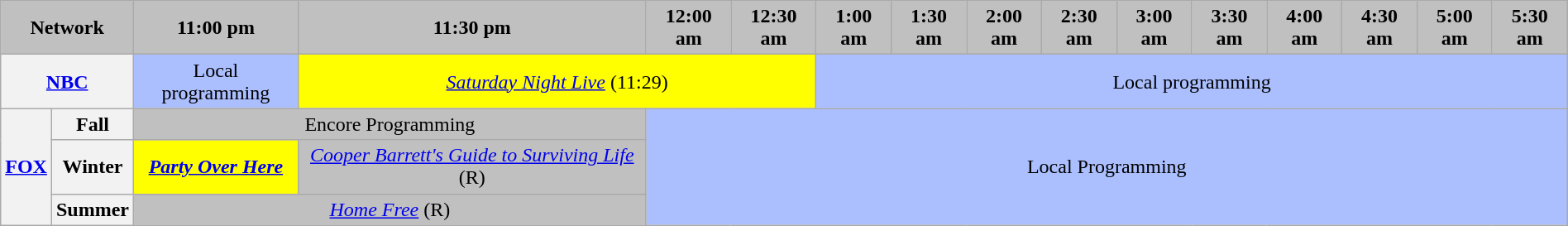<table class="wikitable" style="width:100%;margin-right:0;text-align:center">
<tr>
<th colspan="2" style="background-color:#C0C0C0;text-align:center">Network</th>
<th style="background-color:#C0C0C0;text-align:center">11:00 pm</th>
<th style="background-color:#C0C0C0;text-align:center">11:30 pm</th>
<th style="background-color:#C0C0C0;text-align:center">12:00 am</th>
<th style="background-color:#C0C0C0;text-align:center">12:30 am</th>
<th style="background-color:#C0C0C0;text-align:center">1:00 am</th>
<th style="background-color:#C0C0C0;text-align:center">1:30 am</th>
<th style="background-color:#C0C0C0;text-align:center">2:00 am</th>
<th style="background-color:#C0C0C0;text-align:center">2:30 am</th>
<th style="background-color:#C0C0C0;text-align:center">3:00 am</th>
<th style="background-color:#C0C0C0;text-align:center">3:30 am</th>
<th style="background-color:#C0C0C0;text-align:center">4:00 am</th>
<th style="background-color:#C0C0C0;text-align:center">4:30 am</th>
<th style="background-color:#C0C0C0;text-align:center">5:00 am</th>
<th style="background-color:#C0C0C0;text-align:center">5:30 am</th>
</tr>
<tr>
<th colspan="2"><a href='#'>NBC</a></th>
<td style="background:#abbfff">Local programming</td>
<td colspan="3" style="background:yellow"><em><a href='#'>Saturday Night Live</a></em> (11:29)</td>
<td colspan="10" style="background:#abbfff">Local programming </td>
</tr>
<tr>
<th rowspan="3"><a href='#'>FOX</a></th>
<th>Fall</th>
<td colspan="2" style="background:#C0C0C0">Encore Programming</td>
<td colspan="12" rowspan="3" style="background:#abbfff">Local Programming</td>
</tr>
<tr>
<th>Winter</th>
<td colspan="1" rowspan style="background:yellow"><strong><em><a href='#'>Party Over Here</a></em></strong></td>
<td colspan="1" style="background:#C0C0C0"><em><a href='#'>Cooper Barrett's Guide to Surviving Life</a></em> (R)</td>
</tr>
<tr>
<th>Summer</th>
<td colspan="2"  style="background:#C0C0C0"><em><a href='#'>Home Free</a></em> (R)</td>
</tr>
</table>
